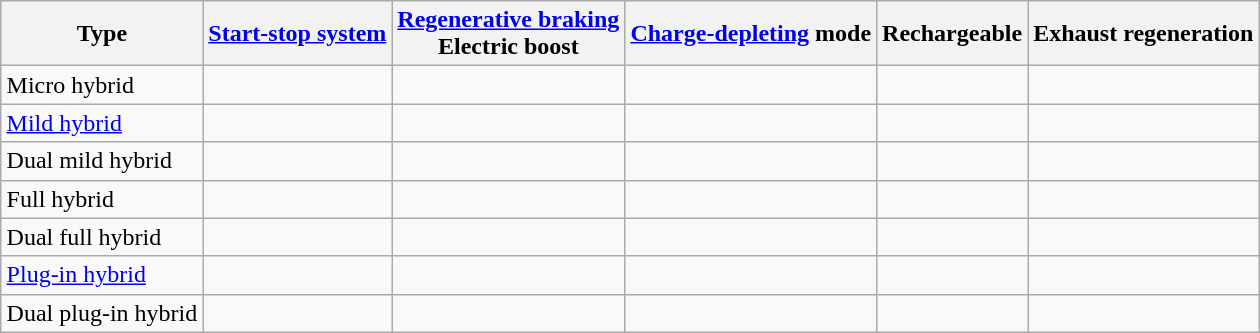<table class="wikitable" style="margin: 1em auto 1em auto;">
<tr>
<th>Type</th>
<th><a href='#'>Start-stop system</a></th>
<th><a href='#'>Regenerative braking</a><br>Electric boost</th>
<th><a href='#'>Charge-depleting</a> mode</th>
<th>Rechargeable</th>
<th>Exhaust regeneration</th>
</tr>
<tr>
<td>Micro hybrid</td>
<td></td>
<td></td>
<td></td>
<td></td>
<td></td>
</tr>
<tr>
<td><a href='#'>Mild hybrid</a></td>
<td></td>
<td></td>
<td></td>
<td></td>
<td></td>
</tr>
<tr>
<td>Dual mild hybrid</td>
<td></td>
<td></td>
<td></td>
<td></td>
<td></td>
</tr>
<tr>
<td>Full hybrid</td>
<td></td>
<td></td>
<td></td>
<td></td>
<td></td>
</tr>
<tr>
<td>Dual full hybrid</td>
<td></td>
<td></td>
<td></td>
<td></td>
<td></td>
</tr>
<tr>
<td><a href='#'>Plug-in hybrid</a></td>
<td></td>
<td></td>
<td></td>
<td></td>
<td></td>
</tr>
<tr>
<td>Dual plug-in hybrid</td>
<td></td>
<td></td>
<td></td>
<td></td>
<td></td>
</tr>
</table>
